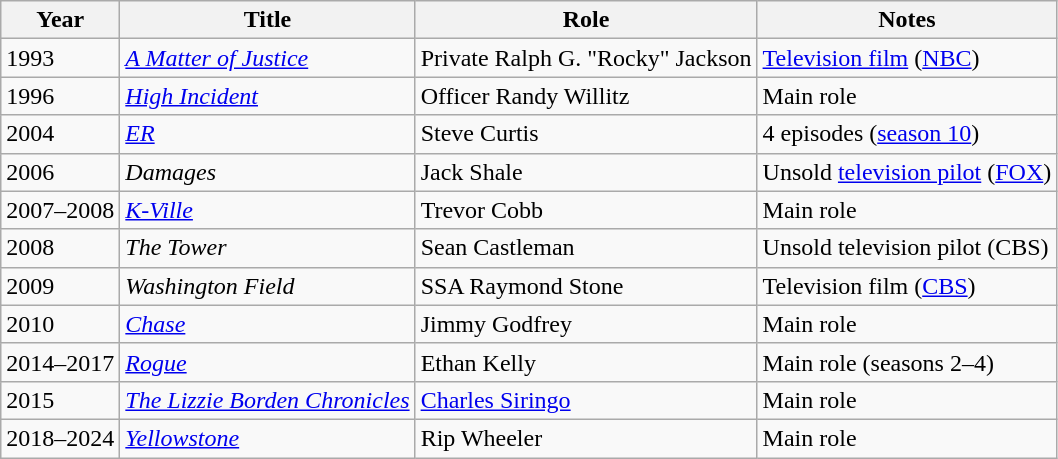<table class="wikitable sortable">
<tr>
<th>Year</th>
<th>Title</th>
<th>Role</th>
<th class="unsortable">Notes</th>
</tr>
<tr>
<td>1993</td>
<td><em><a href='#'>A Matter of Justice</a></em></td>
<td>Private Ralph G. "Rocky" Jackson</td>
<td><a href='#'>Television film</a> (<a href='#'>NBC</a>)</td>
</tr>
<tr>
<td>1996</td>
<td><em><a href='#'>High Incident</a></em></td>
<td>Officer Randy Willitz</td>
<td>Main role</td>
</tr>
<tr>
<td>2004</td>
<td><em><a href='#'>ER</a></em></td>
<td>Steve Curtis</td>
<td>4 episodes (<a href='#'>season 10</a>)</td>
</tr>
<tr>
<td>2006</td>
<td><em>Damages</em></td>
<td>Jack Shale</td>
<td>Unsold <a href='#'>television pilot</a> (<a href='#'>FOX</a>)</td>
</tr>
<tr>
<td>2007–2008</td>
<td><em><a href='#'>K-Ville</a></em></td>
<td>Trevor Cobb</td>
<td>Main role</td>
</tr>
<tr>
<td>2008</td>
<td><em>The Tower</em></td>
<td>Sean Castleman</td>
<td>Unsold television pilot (CBS)</td>
</tr>
<tr>
<td>2009</td>
<td><em>Washington Field</em></td>
<td>SSA Raymond Stone</td>
<td>Television film (<a href='#'>CBS</a>)</td>
</tr>
<tr>
<td>2010</td>
<td><em><a href='#'>Chase</a></em></td>
<td>Jimmy Godfrey</td>
<td>Main role</td>
</tr>
<tr>
<td>2014–2017</td>
<td><em><a href='#'>Rogue</a></em></td>
<td>Ethan Kelly</td>
<td>Main role (seasons 2–4)</td>
</tr>
<tr>
<td>2015</td>
<td><em><a href='#'>The Lizzie Borden Chronicles</a></em></td>
<td><a href='#'>Charles Siringo</a></td>
<td>Main role</td>
</tr>
<tr>
<td>2018–2024</td>
<td><em><a href='#'>Yellowstone</a></em></td>
<td>Rip Wheeler</td>
<td>Main role</td>
</tr>
</table>
